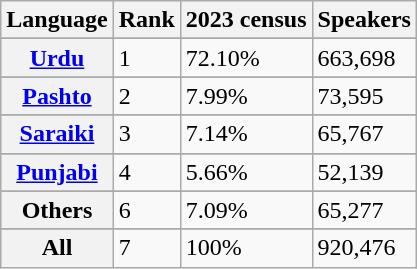<table class="wikitable">
<tr>
<th>Language</th>
<th>Rank</th>
<th>2023 census</th>
<th>Speakers</th>
</tr>
<tr>
</tr>
<tr>
</tr>
<tr>
</tr>
<tr>
</tr>
<tr>
</tr>
<tr>
</tr>
<tr>
</tr>
<tr>
</tr>
<tr>
<th><a href='#'>Urdu</a></th>
<td>1</td>
<td>72.10%</td>
<td>663,698</td>
</tr>
<tr>
</tr>
<tr>
</tr>
<tr>
</tr>
<tr>
</tr>
<tr>
</tr>
<tr>
</tr>
<tr>
<th><a href='#'>Pashto</a></th>
<td>2</td>
<td>7.99%</td>
<td>73,595</td>
</tr>
<tr>
</tr>
<tr>
</tr>
<tr>
</tr>
<tr>
</tr>
<tr>
</tr>
<tr>
</tr>
<tr>
<th><a href='#'>Saraiki</a></th>
<td>3</td>
<td>7.14%</td>
<td>65,767</td>
</tr>
<tr>
</tr>
<tr>
</tr>
<tr>
</tr>
<tr>
</tr>
<tr>
</tr>
<tr>
</tr>
<tr>
<th><a href='#'>Punjabi</a></th>
<td>4</td>
<td>5.66%</td>
<td>52,139</td>
</tr>
<tr>
</tr>
<tr>
</tr>
<tr>
</tr>
<tr>
</tr>
<tr>
</tr>
<tr>
</tr>
<tr>
<th>Others</th>
<td>6</td>
<td>7.09%</td>
<td>65,277</td>
</tr>
<tr>
</tr>
<tr>
</tr>
<tr>
</tr>
<tr>
</tr>
<tr>
</tr>
<tr>
</tr>
<tr>
<th>All</th>
<td>7</td>
<td>100%</td>
<td>920,476</td>
</tr>
</table>
